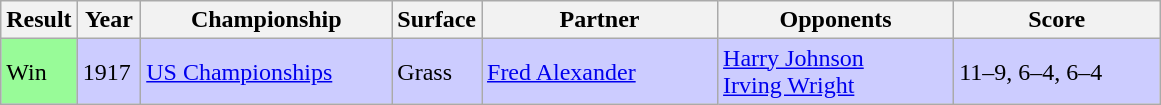<table class="sortable wikitable">
<tr>
<th style="width:40px">Result</th>
<th style="width:35px">Year</th>
<th style="width:160px">Championship</th>
<th style="width:50px">Surface</th>
<th style="width:150px">Partner</th>
<th style="width:150px">Opponents</th>
<th style="width:130px" class="unsortable">Score</th>
</tr>
<tr style="background:#ccf;">
<td style="background:#98fb98;">Win</td>
<td>1917</td>
<td><a href='#'>US Championships</a></td>
<td>Grass</td>
<td> <a href='#'>Fred Alexander</a></td>
<td> <a href='#'>Harry Johnson</a> <br>  <a href='#'>Irving Wright</a></td>
<td>11–9, 6–4, 6–4</td>
</tr>
</table>
